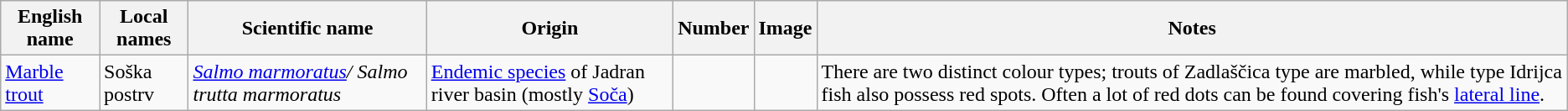<table class="wikitable">
<tr>
<th>English name</th>
<th>Local names</th>
<th>Scientific name</th>
<th>Origin</th>
<th>Number</th>
<th>Image</th>
<th>Notes</th>
</tr>
<tr>
<td><a href='#'>Marble trout</a></td>
<td>Soška postrv</td>
<td><em><a href='#'>Salmo marmoratus</a>/ Salmo trutta marmoratus</em></td>
<td><a href='#'>Endemic species</a> of Jadran river basin (mostly <a href='#'>Soča</a>)</td>
<td></td>
<td></td>
<td>There are two distinct colour types; trouts of Zadlaščica type are marbled, while type Idrijca fish also possess red spots. Often a lot of red dots can be found covering fish's <a href='#'>lateral line</a>.</td>
</tr>
</table>
